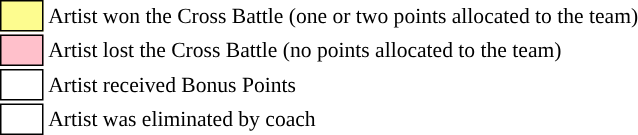<table class="toccolours" style="font-size: 90%; white-space: nowrap;”">
<tr>
<td style="background:#fdfc8f; border:1px solid black;">       </td>
<td>Artist won the Cross Battle (one or two points allocated to the team)</td>
</tr>
<tr>
<td style="background:pink; border:1px solid black;">       </td>
<td>Artist lost the Cross Battle (no points allocated to the team)</td>
</tr>
<tr>
<td style="background:white; border:1px solid black;">  <strong></strong>  </td>
<td>Artist received Bonus Points</td>
</tr>
<tr>
<td style="background:white; border:1px solid black;">  <strong></strong>  </td>
<td>Artist was eliminated by coach</td>
</tr>
<tr>
</tr>
</table>
